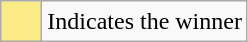<table class="wikitable">
<tr>
<td style="background:#FAEB86; height:20px; width:20px"></td>
<td>Indicates the winner</td>
</tr>
</table>
